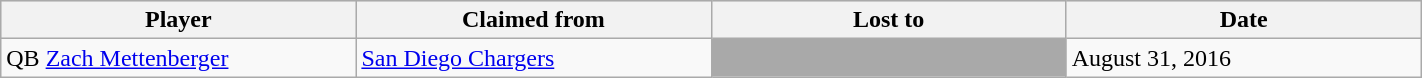<table class="wikitable" style="width:75%;">
<tr style="text-align:center; background:#ddd;">
<th style="width:25%;">Player</th>
<th style="width:25%;">Claimed from</th>
<th style="width:25%;">Lost to</th>
<th style="width:25%;">Date</th>
</tr>
<tr>
<td>QB <a href='#'>Zach Mettenberger</a></td>
<td><a href='#'>San Diego Chargers</a></td>
<td style="background:darkgray;"></td>
<td>August 31, 2016</td>
</tr>
</table>
